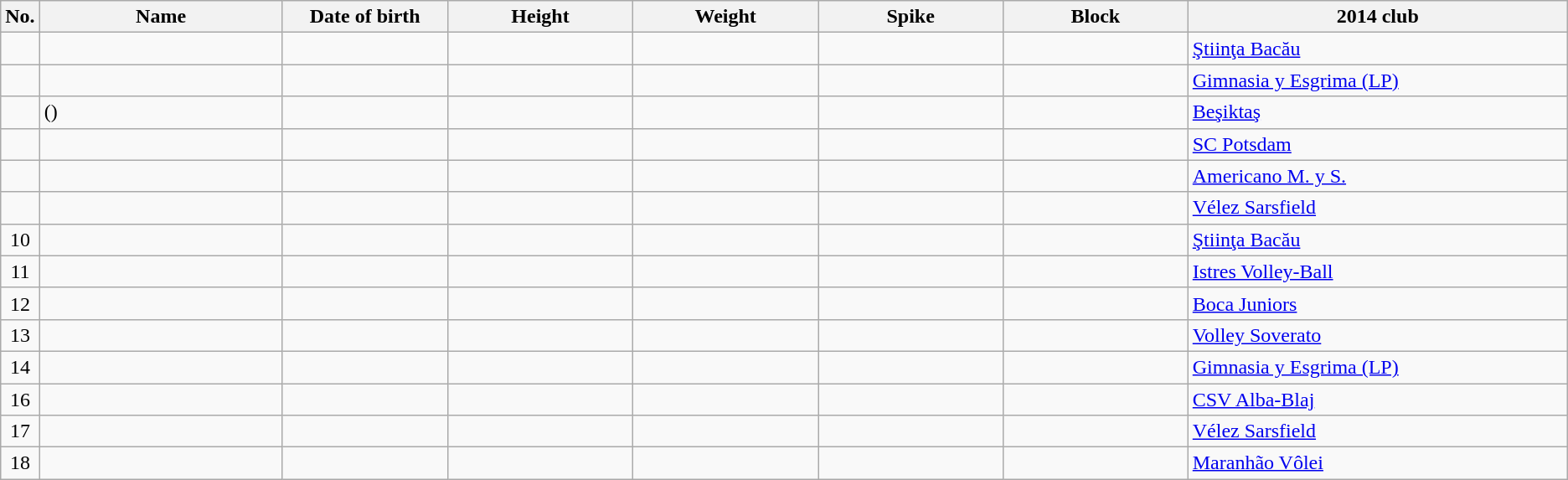<table class="wikitable sortable" style="font-size:100%; text-align:center;">
<tr>
<th>No.</th>
<th style="width:12em">Name</th>
<th style="width:8em">Date of birth</th>
<th style="width:9em">Height</th>
<th style="width:9em">Weight</th>
<th style="width:9em">Spike</th>
<th style="width:9em">Block</th>
<th style="width:19em">2014 club</th>
</tr>
<tr>
<td></td>
<td align=left></td>
<td align=right></td>
<td></td>
<td></td>
<td></td>
<td></td>
<td align=left> <a href='#'>Ştiinţa Bacău</a></td>
</tr>
<tr>
<td></td>
<td align=left></td>
<td align=right></td>
<td></td>
<td></td>
<td></td>
<td></td>
<td align=left> <a href='#'>Gimnasia y Esgrima (LP)</a></td>
</tr>
<tr>
<td></td>
<td align=left> ()</td>
<td align=right></td>
<td></td>
<td></td>
<td></td>
<td></td>
<td align=left> <a href='#'>Beşiktaş</a></td>
</tr>
<tr>
<td></td>
<td align=left></td>
<td align=right></td>
<td></td>
<td></td>
<td></td>
<td></td>
<td align=left> <a href='#'>SC Potsdam</a></td>
</tr>
<tr>
<td></td>
<td align=left></td>
<td align=right></td>
<td></td>
<td></td>
<td></td>
<td></td>
<td align=left> <a href='#'>Americano M. y S.</a></td>
</tr>
<tr>
<td></td>
<td align=left></td>
<td align=right></td>
<td></td>
<td></td>
<td></td>
<td></td>
<td align=left> <a href='#'>Vélez Sarsfield</a></td>
</tr>
<tr>
<td>10</td>
<td align=left></td>
<td align=right></td>
<td></td>
<td></td>
<td></td>
<td></td>
<td align=left> <a href='#'>Ştiinţa Bacău</a></td>
</tr>
<tr>
<td>11</td>
<td align=left></td>
<td align=right></td>
<td></td>
<td></td>
<td></td>
<td></td>
<td align=left> <a href='#'>Istres Volley-Ball</a></td>
</tr>
<tr>
<td>12</td>
<td align=left></td>
<td align=right></td>
<td></td>
<td></td>
<td></td>
<td></td>
<td align=left> <a href='#'>Boca Juniors</a></td>
</tr>
<tr>
<td>13</td>
<td align=left></td>
<td align=right></td>
<td></td>
<td></td>
<td></td>
<td></td>
<td align=left> <a href='#'>Volley Soverato</a></td>
</tr>
<tr>
<td>14</td>
<td align=left></td>
<td align=right></td>
<td></td>
<td></td>
<td></td>
<td></td>
<td align=left> <a href='#'>Gimnasia y Esgrima (LP)</a></td>
</tr>
<tr>
<td>16</td>
<td align=left></td>
<td align=right></td>
<td></td>
<td></td>
<td></td>
<td></td>
<td align=left> <a href='#'>CSV Alba-Blaj</a></td>
</tr>
<tr>
<td>17</td>
<td align=left></td>
<td align=right></td>
<td></td>
<td></td>
<td></td>
<td></td>
<td align=left> <a href='#'>Vélez Sarsfield</a></td>
</tr>
<tr>
<td>18</td>
<td align=left></td>
<td align=right></td>
<td></td>
<td></td>
<td></td>
<td></td>
<td align=left> <a href='#'>Maranhão Vôlei</a></td>
</tr>
</table>
